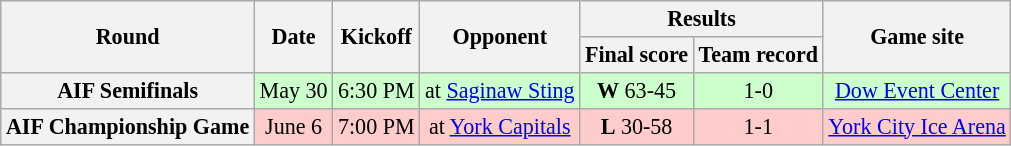<table class="wikitable" style="font-size: 92%;" "align=center">
<tr>
<th rowspan="2">Round</th>
<th rowspan="2">Date</th>
<th rowspan="2">Kickoff</th>
<th rowspan="2">Opponent</th>
<th colspan="2">Results</th>
<th rowspan="2">Game site</th>
</tr>
<tr>
<th>Final score</th>
<th>Team record</th>
</tr>
<tr style="background:#cfc">
<th>AIF Semifinals</th>
<td style="text-align:center;">May 30</td>
<td style="text-align:center;">6:30 PM</td>
<td style="text-align:center;">at <a href='#'>Saginaw Sting</a></td>
<td style="text-align:center;"><strong>W</strong> 63-45</td>
<td style="text-align:center;">1-0</td>
<td style="text-align:center;"><a href='#'>Dow Event Center</a></td>
</tr>
<tr style="background:#fcc">
<th>AIF Championship Game</th>
<td style="text-align:center;">June 6</td>
<td style="text-align:center;">7:00 PM</td>
<td style="text-align:center;">at <a href='#'>York Capitals</a></td>
<td style="text-align:center;"><strong>L</strong> 30-58</td>
<td style="text-align:center;">1-1</td>
<td style="text-align:center;"><a href='#'>York City Ice Arena</a></td>
</tr>
</table>
